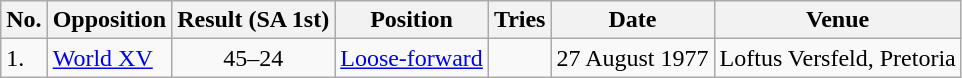<table class="wikitable sortable">
<tr>
<th>No.</th>
<th>Opposition</th>
<th>Result (SA 1st)</th>
<th>Position</th>
<th>Tries</th>
<th>Date</th>
<th>Venue</th>
</tr>
<tr>
<td>1.</td>
<td><a href='#'>World XV</a></td>
<td align="center">45–24</td>
<td><a href='#'>Loose-forward</a></td>
<td></td>
<td>27 August 1977</td>
<td>Loftus Versfeld, Pretoria</td>
</tr>
</table>
